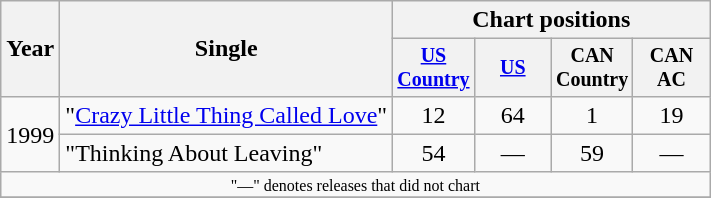<table class="wikitable" style="text-align:center;">
<tr>
<th rowspan="2">Year</th>
<th rowspan="2">Single</th>
<th colspan="4">Chart positions</th>
</tr>
<tr style="font-size:smaller;">
<th width="45"><a href='#'>US Country</a></th>
<th width="45"><a href='#'>US</a></th>
<th width="45">CAN Country</th>
<th width="45">CAN AC</th>
</tr>
<tr>
<td rowspan="2">1999</td>
<td align="left">"<a href='#'>Crazy Little Thing Called Love</a>"</td>
<td>12</td>
<td>64</td>
<td>1</td>
<td>19</td>
</tr>
<tr>
<td align="left">"Thinking About Leaving"</td>
<td>54</td>
<td>—</td>
<td>59</td>
<td>—</td>
</tr>
<tr>
<td colspan="10" style="font-size:8pt">"—" denotes releases that did not chart</td>
</tr>
<tr>
</tr>
</table>
